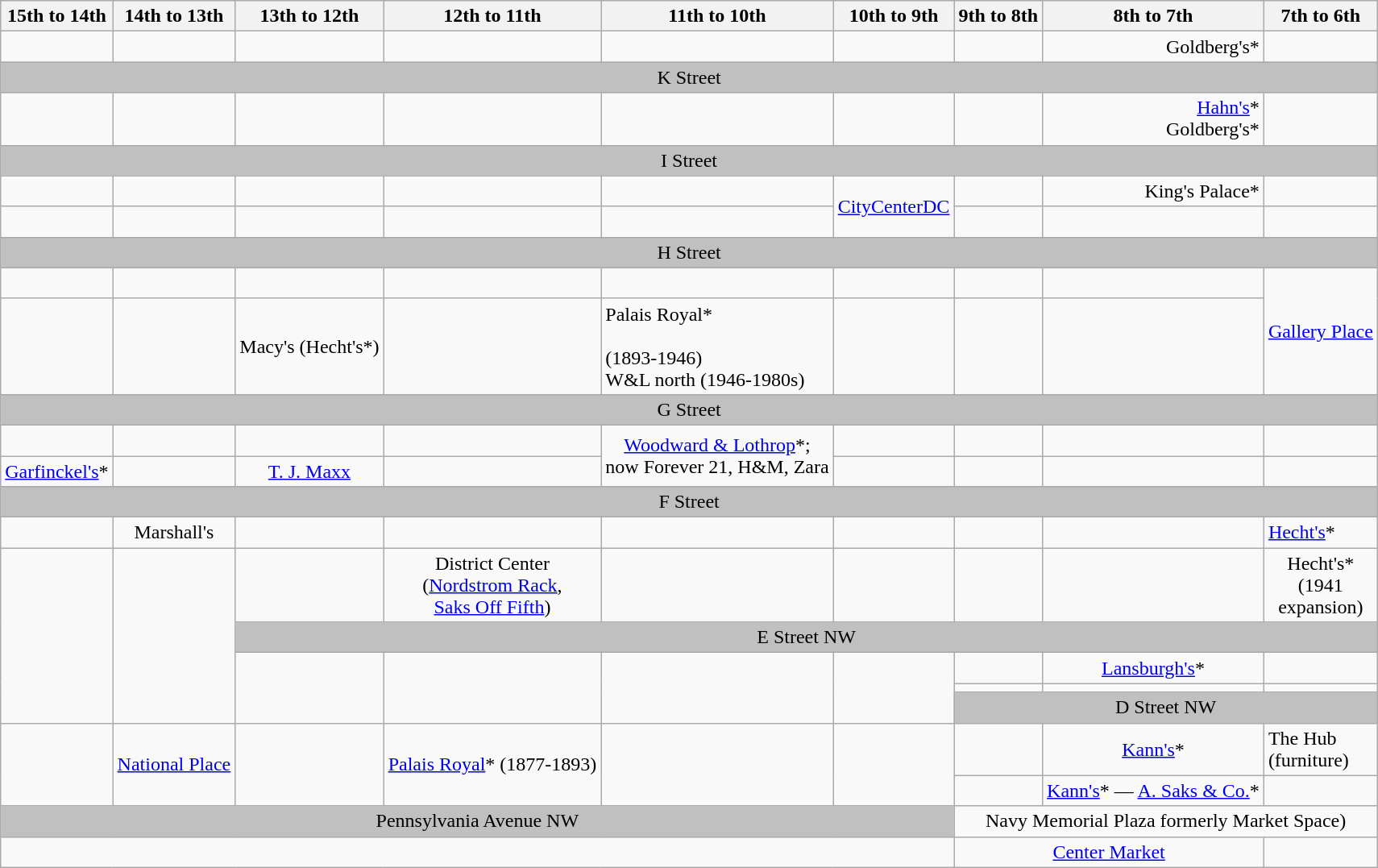<table class=wikitable>
<tr>
<th>15th to 14th</th>
<th>14th to 13th</th>
<th>13th to 12th</th>
<th>12th to 11th</th>
<th>11th to 10th</th>
<th>10th to 9th</th>
<th>9th to 8th</th>
<th>8th to 7th</th>
<th>7th to 6th</th>
</tr>
<tr>
<td></td>
<td></td>
<td></td>
<td></td>
<td></td>
<td></td>
<td></td>
<td style="text-align:right;">Goldberg's*</td>
<td></td>
</tr>
<tr>
<td style="text-align:center; background:silver;" colspan="9">K Street</td>
</tr>
<tr>
<td></td>
<td></td>
<td></td>
<td></td>
<td></td>
<td></td>
<td></td>
<td style="text-align:right;"><a href='#'>Hahn's</a>*<br>Goldberg's*</td>
<td></td>
</tr>
<tr>
<td style="text-align:center; background:silver;" colspan="9">I Street</td>
</tr>
<tr>
<td></td>
<td></td>
<td></td>
<td></td>
<td></td>
<td rowspan=2 style="text-align:center;"><a href='#'>CityCenterDC</a></td>
<td></td>
<td style="text-align:right;">King's Palace*</td>
<td></td>
</tr>
<tr>
<td> </td>
<td></td>
<td></td>
<td></td>
<td></td>
<td></td>
<td></td>
<td></td>
</tr>
<tr>
<td style="text-align:center; background:silver;" colspan="9">H Street</td>
</tr>
<tr>
<td></td>
<td> </td>
<td></td>
<td></td>
<td></td>
<td></td>
<td></td>
<td></td>
<td rowspan=2 style="text-align:center;"><a href='#'>Gallery Place</a></td>
</tr>
<tr>
<td></td>
<td></td>
<td style="text-align:center;">Macy's (Hecht's*)</td>
<td></td>
<td>Palais Royal*<br><br>(1893-1946)<br>
W&L north (1946-1980s)</td>
<td></td>
<td></td>
<td></td>
</tr>
<tr>
<td style="text-align:center; background:silver;" colspan="9">G Street</td>
</tr>
<tr>
<td> </td>
<td></td>
<td></td>
<td></td>
<td rowspan=2 style="text-align:center;"><a href='#'>Woodward & Lothrop</a>*;<br>now Forever 21, H&M, Zara</td>
<td></td>
<td></td>
<td></td>
<td></td>
</tr>
<tr>
<td style="text-align:right;"><a href='#'>Garfinckel's</a>*</td>
<td></td>
<td style="text-align:center;"><a href='#'>T. J. Maxx</a></td>
<td></td>
<td></td>
<td></td>
<td></td>
<td></td>
</tr>
<tr>
<td style="text-align:center; background:silver;" colspan="9">F Street</td>
</tr>
<tr>
<td></td>
<td style="text-align:center;">Marshall's</td>
<td></td>
<td></td>
<td></td>
<td></td>
<td></td>
<td></td>
<td style="text-align:left;"><a href='#'>Hecht's</a>*</td>
</tr>
<tr>
<td rowspan="5"></td>
<td rowspan="5"></td>
<td></td>
<td style="text-align:center;">District Center<br>(<a href='#'>Nordstrom Rack</a>,<br><a href='#'>Saks Off Fifth</a>)</td>
<td></td>
<td></td>
<td></td>
<td></td>
<td style="text-align:center;">Hecht's*<br>(1941<br>expansion)</td>
</tr>
<tr>
<td style="text-align:center; background:silver;" colspan="7">E Street NW</td>
</tr>
<tr>
<td rowspan="3"></td>
<td rowspan="3"></td>
<td rowspan="3"></td>
<td rowspan="3"></td>
<td></td>
<td style="text-align:center;"><a href='#'>Lansburgh's</a>*</td>
<td></td>
</tr>
<tr>
<td></td>
<td></td>
<td></td>
</tr>
<tr>
<td style="text-align:center; background:silver;" colspan="3">D Street NW</td>
</tr>
<tr>
<td rowspan="2"></td>
<td rowspan="2" style="text-align:center;"><a href='#'>National Place</a></td>
<td rowspan="2"></td>
<td rowspan="2"><a href='#'>Palais Royal</a>* (1877-1893)</td>
<td rowspan="2"></td>
<td rowspan="2"></td>
<td></td>
<td style="text-align:center;"><a href='#'>Kann's</a>*</td>
<td style="text-align:left;">The Hub<br>(furniture)</td>
</tr>
<tr>
<td></td>
<td style="text-align:center;"><a href='#'>Kann's</a>* — <a href='#'>A. Saks & Co.</a>*</td>
<td></td>
</tr>
<tr>
<td style="text-align:center; background:silver;" colspan="6">Pennsylvania Avenue NW</td>
<td style="text-align:center;" colspan="3">Navy Memorial Plaza formerly Market Space)</td>
</tr>
<tr>
<td style="text-align:center;" colspan="6"></td>
<td style="text-align:center;" colspan="2"><a href='#'>Center Market</a></td>
<td></td>
</tr>
</table>
